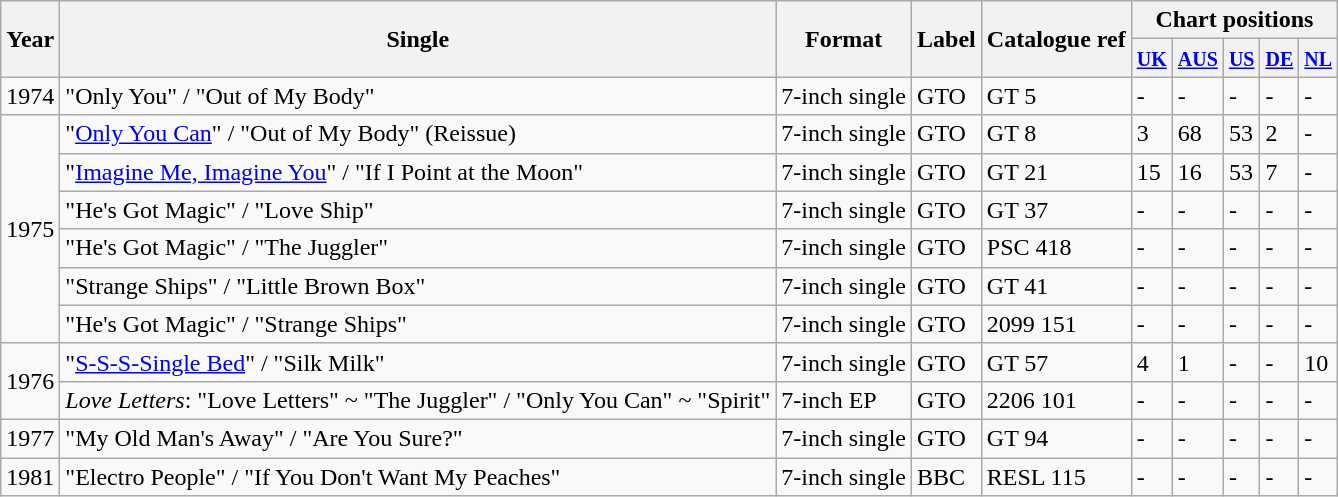<table class="wikitable">
<tr>
<th rowspan="2">Year</th>
<th rowspan="2">Single</th>
<th rowspan="2">Format</th>
<th rowspan="2">Label</th>
<th rowspan="2">Catalogue ref</th>
<th colspan="5">Chart positions</th>
</tr>
<tr>
<th><small><a href='#'>UK</a></small></th>
<th><small><a href='#'>AUS</a></small></th>
<th><small><a href='#'>US</a></small></th>
<th><small><a href='#'>DE</a></small></th>
<th><small><a href='#'>NL</a></small></th>
</tr>
<tr>
<td>1974</td>
<td>"Only You" / "Out of My Body"</td>
<td>7-inch single</td>
<td>GTO</td>
<td>GT 5</td>
<td>-</td>
<td>-</td>
<td>-</td>
<td>-</td>
<td>-</td>
</tr>
<tr>
<td rowspan="6">1975</td>
<td>"<a href='#'>Only You Can</a>" / "Out of My Body" (Reissue)</td>
<td>7-inch single</td>
<td>GTO</td>
<td>GT 8</td>
<td>3</td>
<td>68</td>
<td>53</td>
<td>2</td>
<td>-</td>
</tr>
<tr>
<td>"<a href='#'>Imagine Me, Imagine You</a>" / "If I Point at the Moon"</td>
<td>7-inch single</td>
<td>GTO</td>
<td>GT 21</td>
<td>15</td>
<td>16</td>
<td>53</td>
<td>7</td>
<td>-</td>
</tr>
<tr>
<td>"He's Got Magic" / "Love Ship"</td>
<td>7-inch single</td>
<td>GTO</td>
<td>GT 37</td>
<td>-</td>
<td>-</td>
<td>-</td>
<td>-</td>
<td>-</td>
</tr>
<tr>
<td>"He's Got Magic" / "The Juggler"</td>
<td>7-inch single</td>
<td>GTO</td>
<td>PSC 418</td>
<td>-</td>
<td>-</td>
<td>-</td>
<td>-</td>
<td>-</td>
</tr>
<tr>
<td>"Strange Ships" / "Little Brown Box"</td>
<td>7-inch single</td>
<td>GTO</td>
<td>GT 41</td>
<td>-</td>
<td>-</td>
<td>-</td>
<td>-</td>
<td>-</td>
</tr>
<tr>
<td>"He's Got Magic" / "Strange Ships"</td>
<td>7-inch single</td>
<td>GTO</td>
<td>2099 151</td>
<td>-</td>
<td>-</td>
<td>-</td>
<td>-</td>
<td>-</td>
</tr>
<tr>
<td rowspan="2">1976</td>
<td>"<a href='#'>S-S-S-Single Bed</a>" / "Silk Milk"</td>
<td>7-inch single</td>
<td>GTO</td>
<td>GT 57</td>
<td>4</td>
<td>1</td>
<td>-</td>
<td>-</td>
<td>10</td>
</tr>
<tr>
<td><em>Love Letters</em>: "Love Letters" ~ "The Juggler" / "Only You Can" ~ "Spirit"</td>
<td>7-inch EP</td>
<td>GTO</td>
<td>2206 101</td>
<td>-</td>
<td>-</td>
<td>-</td>
<td>-</td>
<td>-</td>
</tr>
<tr>
<td>1977</td>
<td>"My Old Man's Away" / "Are You Sure?"</td>
<td>7-inch single</td>
<td>GTO</td>
<td>GT 94</td>
<td>-</td>
<td>-</td>
<td>-</td>
<td>-</td>
<td>-</td>
</tr>
<tr>
<td>1981</td>
<td>"Electro People" / "If You Don't Want My Peaches"</td>
<td>7-inch single</td>
<td>BBC</td>
<td>RESL 115</td>
<td>-</td>
<td>-</td>
<td>-</td>
<td>-</td>
<td>-</td>
</tr>
</table>
